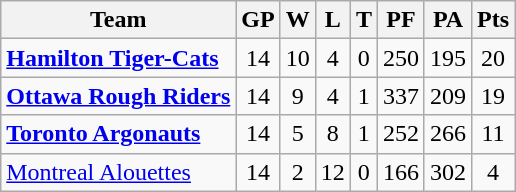<table class="wikitable">
<tr>
<th>Team</th>
<th>GP</th>
<th>W</th>
<th>L</th>
<th>T</th>
<th>PF</th>
<th>PA</th>
<th>Pts</th>
</tr>
<tr align="center">
<td align="left"><strong><a href='#'>Hamilton Tiger-Cats</a></strong></td>
<td>14</td>
<td>10</td>
<td>4</td>
<td>0</td>
<td>250</td>
<td>195</td>
<td>20</td>
</tr>
<tr align="center">
<td align="left"><strong><a href='#'>Ottawa Rough Riders</a></strong></td>
<td>14</td>
<td>9</td>
<td>4</td>
<td>1</td>
<td>337</td>
<td>209</td>
<td>19</td>
</tr>
<tr align="center">
<td align="left"><strong><a href='#'>Toronto Argonauts</a></strong></td>
<td>14</td>
<td>5</td>
<td>8</td>
<td>1</td>
<td>252</td>
<td>266</td>
<td>11</td>
</tr>
<tr align="center">
<td align="left"><a href='#'>Montreal Alouettes</a></td>
<td>14</td>
<td>2</td>
<td>12</td>
<td>0</td>
<td>166</td>
<td>302</td>
<td>4</td>
</tr>
</table>
